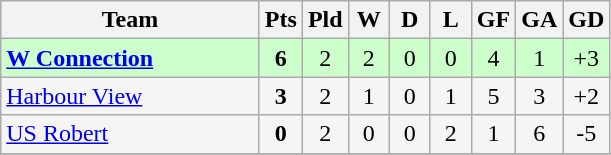<table class="wikitable" style="text-align:center;">
<tr>
<th width=165>Team</th>
<th width=20>Pts</th>
<th width=20>Pld</th>
<th width=20>W</th>
<th width=20>D</th>
<th width=20>L</th>
<th width=20>GF</th>
<th width=20>GA</th>
<th width=20>GD</th>
</tr>
<tr align=center style="background:#ccffcc;">
<td style="text-align:left;"> <strong><a href='#'>W Connection</a></strong></td>
<td><strong>6</strong></td>
<td>2</td>
<td>2</td>
<td>0</td>
<td>0</td>
<td>4</td>
<td>1</td>
<td>+3</td>
</tr>
<tr align=center style="background:#f5f5f5;">
<td style="text-align:left;"> <a href='#'>Harbour View</a></td>
<td><strong>3</strong></td>
<td>2</td>
<td>1</td>
<td>0</td>
<td>1</td>
<td>5</td>
<td>3</td>
<td>+2</td>
</tr>
<tr align=center style="background:#f5f5f5;">
<td style="text-align:left;"> <a href='#'>US Robert</a></td>
<td><strong>0</strong></td>
<td>2</td>
<td>0</td>
<td>0</td>
<td>2</td>
<td>1</td>
<td>6</td>
<td>-5</td>
</tr>
<tr align=center style="background:#f5f5f5;">
</tr>
</table>
